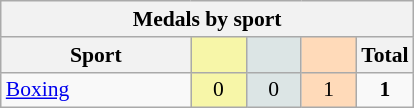<table class="wikitable" style="font-size:90%; text-align:center;">
<tr>
<th colspan="5">Medals by sport</th>
</tr>
<tr>
<th width="120">Sport</th>
<th scope="col" width="30" style="background:#F7F6A8;"></th>
<th scope="col" width="30" style="background:#DCE5E5;"></th>
<th scope="col" width="30" style="background:#FFDAB9;"></th>
<th width="30">Total</th>
</tr>
<tr>
<td align="left"><a href='#'>Boxing</a></td>
<td style="background:#F7F6A8;">0</td>
<td style="background:#DCE5E5;">0</td>
<td style="background:#FFDAB9;">1</td>
<td><strong>1</strong></td>
</tr>
</table>
